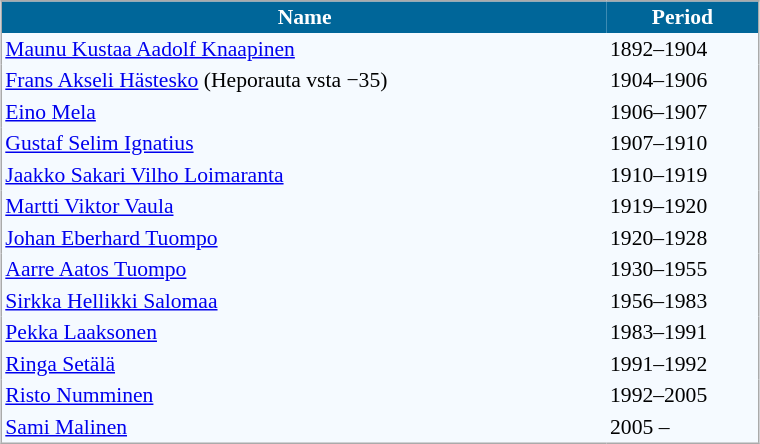<table align=center cellpadding="2" cellspacing="0" style="background: #f5faff; border: 1px #aaa solid; border-collapse: collapse; font-size: 90%;" width=40%>
<tr align=center bgcolor=#006699 style="color:white;">
<th width=80%>Name</th>
<th width=20%>Period</th>
</tr>
<tr>
<td><a href='#'>Maunu Kustaa Aadolf Knaapinen</a></td>
<td>1892–1904</td>
</tr>
<tr>
<td><a href='#'>Frans Akseli Hästesko</a> (Heporauta vsta −35)</td>
<td>1904–1906</td>
</tr>
<tr>
<td><a href='#'>Eino Mela</a></td>
<td>1906–1907</td>
</tr>
<tr>
<td><a href='#'>Gustaf Selim Ignatius</a></td>
<td>1907–1910</td>
</tr>
<tr>
<td><a href='#'>Jaakko Sakari Vilho Loimaranta</a></td>
<td>1910–1919</td>
</tr>
<tr>
<td><a href='#'>Martti Viktor Vaula</a></td>
<td>1919–1920</td>
</tr>
<tr>
<td><a href='#'>Johan Eberhard Tuompo</a></td>
<td>1920–1928</td>
</tr>
<tr>
<td><a href='#'>Aarre Aatos Tuompo</a></td>
<td>1930–1955</td>
</tr>
<tr>
<td><a href='#'>Sirkka Hellikki Salomaa</a></td>
<td>1956–1983</td>
</tr>
<tr>
<td><a href='#'>Pekka Laaksonen</a></td>
<td>1983–1991</td>
</tr>
<tr>
<td><a href='#'>Ringa Setälä</a></td>
<td>1991–1992</td>
</tr>
<tr>
<td><a href='#'>Risto Numminen</a></td>
<td>1992–2005</td>
</tr>
<tr>
<td><a href='#'>Sami Malinen</a></td>
<td>2005 –</td>
</tr>
<tr>
</tr>
</table>
